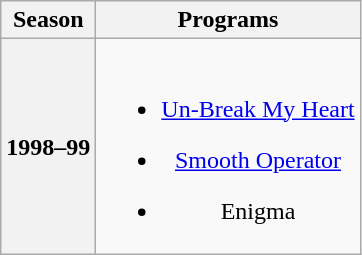<table class="wikitable" style="text-align:center">
<tr>
<th>Season</th>
<th>Programs</th>
</tr>
<tr>
<th>1998–99</th>
<td><br><ul><li><a href='#'>Un-Break My Heart</a> <br></li></ul><ul><li><a href='#'>Smooth Operator</a> <br></li></ul><ul><li>Enigma</li></ul></td>
</tr>
</table>
